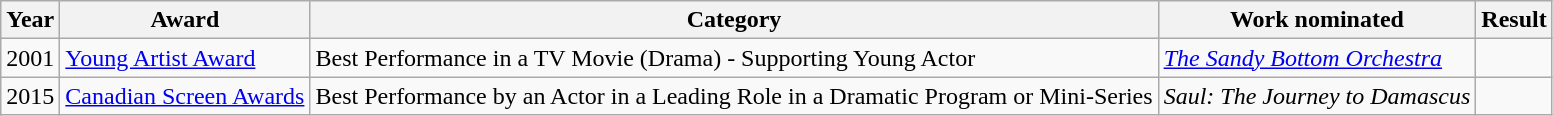<table class="wikitable">
<tr>
<th>Year</th>
<th>Award</th>
<th>Category</th>
<th>Work nominated</th>
<th>Result</th>
</tr>
<tr>
<td>2001</td>
<td><a href='#'>Young Artist Award</a></td>
<td>Best Performance in a TV Movie (Drama) - Supporting Young Actor</td>
<td><em><a href='#'>The Sandy Bottom Orchestra</a></em></td>
<td></td>
</tr>
<tr>
<td>2015</td>
<td><a href='#'>Canadian Screen Awards</a></td>
<td>Best Performance by an Actor in a Leading Role in a Dramatic Program or Mini-Series</td>
<td><em>Saul: The Journey to Damascus</em></td>
<td></td>
</tr>
</table>
